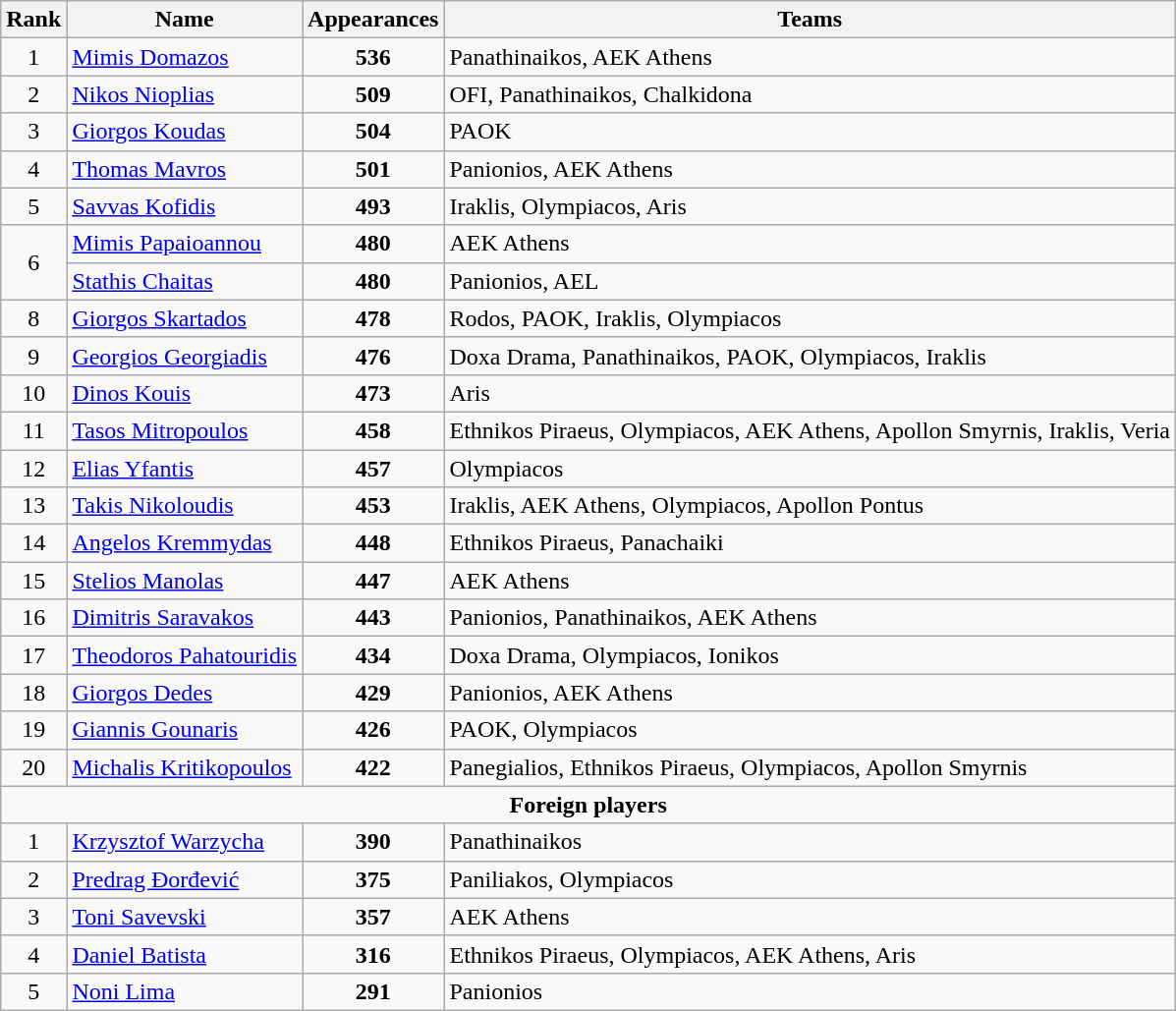<table class="wikitable" style="text-align:center; display:inline-table;">
<tr>
<th>Rank</th>
<th>Name</th>
<th>Appearances</th>
<th>Teams</th>
</tr>
<tr>
<td>1</td>
<td style="text-align:left"><a href='#'>Mimis Domazos</a></td>
<td><strong>536</strong></td>
<td style="text-align:left">Panathinaikos, AEK Athens</td>
</tr>
<tr>
<td>2</td>
<td style="text-align:left"><a href='#'>Nikos Nioplias</a></td>
<td><strong>509</strong></td>
<td style="text-align:left">OFI, Panathinaikos, Chalkidona</td>
</tr>
<tr>
<td>3</td>
<td style="text-align:left"><a href='#'>Giorgos Koudas</a></td>
<td><strong>504</strong></td>
<td style="text-align:left">PAOK</td>
</tr>
<tr>
<td>4</td>
<td style="text-align:left"><a href='#'>Thomas Mavros</a></td>
<td><strong>501</strong></td>
<td style="text-align:left">Panionios, AEK Athens</td>
</tr>
<tr>
<td>5</td>
<td style="text-align:left"><a href='#'>Savvas Kofidis</a></td>
<td><strong>493</strong></td>
<td style="text-align:left">Iraklis, Olympiacos, Aris</td>
</tr>
<tr>
<td rowspan="2">6</td>
<td style="text-align:left"><a href='#'>Mimis Papaioannou</a></td>
<td><strong>480</strong></td>
<td style="text-align:left">AEK Athens</td>
</tr>
<tr>
<td style="text-align:left"><a href='#'>Stathis Chaitas</a></td>
<td><strong>480</strong></td>
<td style="text-align:left">Panionios, AEL</td>
</tr>
<tr>
<td>8</td>
<td style="text-align:left"><a href='#'>Giorgos Skartados</a></td>
<td><strong>478</strong></td>
<td style="text-align:left">Rodos, PAOK, Iraklis, Olympiacos</td>
</tr>
<tr>
<td>9</td>
<td style="text-align:left"><a href='#'>Georgios Georgiadis</a></td>
<td><strong>476</strong></td>
<td style="text-align:left">Doxa Drama, Panathinaikos, PAOK, Olympiacos, Iraklis</td>
</tr>
<tr>
<td>10</td>
<td style="text-align:left"><a href='#'>Dinos Kouis</a></td>
<td><strong>473</strong></td>
<td style="text-align:left">Aris</td>
</tr>
<tr>
<td>11</td>
<td style="text-align:left"><a href='#'>Tasos Mitropoulos</a></td>
<td><strong>458</strong></td>
<td style="text-align:left">Ethnikos Piraeus, Olympiacos, AEK Athens, Apollon Smyrnis, Iraklis, Veria</td>
</tr>
<tr>
<td>12</td>
<td style="text-align:left"><a href='#'>Elias Yfantis</a></td>
<td><strong>457</strong></td>
<td style="text-align:left">Olympiacos</td>
</tr>
<tr>
<td>13</td>
<td style="text-align:left"><a href='#'>Takis Nikoloudis</a></td>
<td><strong>453</strong></td>
<td style="text-align:left">Iraklis, AEK Athens, Olympiacos, Apollon Pontus</td>
</tr>
<tr>
<td>14</td>
<td style="text-align:left"><a href='#'>Angelos Kremmydas</a></td>
<td><strong>448</strong></td>
<td style="text-align:left">Ethnikos Piraeus, Panachaiki</td>
</tr>
<tr>
<td>15</td>
<td style="text-align:left"><a href='#'>Stelios Manolas</a></td>
<td><strong>447</strong></td>
<td style="text-align:left">AEK Athens</td>
</tr>
<tr>
<td>16</td>
<td style="text-align:left"><a href='#'>Dimitris Saravakos</a></td>
<td><strong>443</strong></td>
<td style="text-align:left">Panionios, Panathinaikos, AEK Athens</td>
</tr>
<tr>
<td>17</td>
<td style="text-align:left"><a href='#'>Theodoros Pahatouridis</a></td>
<td><strong>434</strong></td>
<td style="text-align:left">Doxa Drama, Olympiacos, Ionikos</td>
</tr>
<tr>
<td>18</td>
<td style="text-align:left"><a href='#'>Giorgos Dedes</a></td>
<td><strong>429</strong></td>
<td style="text-align:left">Panionios, AEK Athens</td>
</tr>
<tr>
<td>19</td>
<td style="text-align:left"><a href='#'>Giannis Gounaris</a></td>
<td><strong>426</strong></td>
<td style="text-align:left">PAOK, Olympiacos</td>
</tr>
<tr>
<td>20</td>
<td style="text-align:left"><a href='#'>Michalis Kritikopoulos</a></td>
<td><strong>422</strong></td>
<td style="text-align:left">Panegialios, Ethnikos Piraeus, Olympiacos, Apollon Smyrnis</td>
</tr>
<tr>
<td colspan="4"><strong>Foreign players</strong></td>
</tr>
<tr>
<td>1</td>
<td style="text-align:left"><a href='#'>Krzysztof Warzycha</a></td>
<td><strong>390</strong></td>
<td style="text-align:left">Panathinaikos</td>
</tr>
<tr>
<td>2</td>
<td style="text-align:left"><a href='#'>Predrag Đorđević</a></td>
<td><strong>375</strong></td>
<td style="text-align:left">Paniliakos, Olympiacos</td>
</tr>
<tr>
<td>3</td>
<td style="text-align:left"><a href='#'>Toni Savevski</a></td>
<td><strong>357</strong></td>
<td style="text-align:left">AEK Athens</td>
</tr>
<tr>
<td>4</td>
<td style="text-align:left"><a href='#'>Daniel Batista</a></td>
<td><strong>316</strong></td>
<td style="text-align:left">Ethnikos Piraeus, Olympiacos, AEK Athens, Aris</td>
</tr>
<tr>
<td>5</td>
<td style="text-align:left"><a href='#'>Noni Lima</a></td>
<td><strong>291</strong></td>
<td style="text-align:left">Panionios</td>
</tr>
</table>
